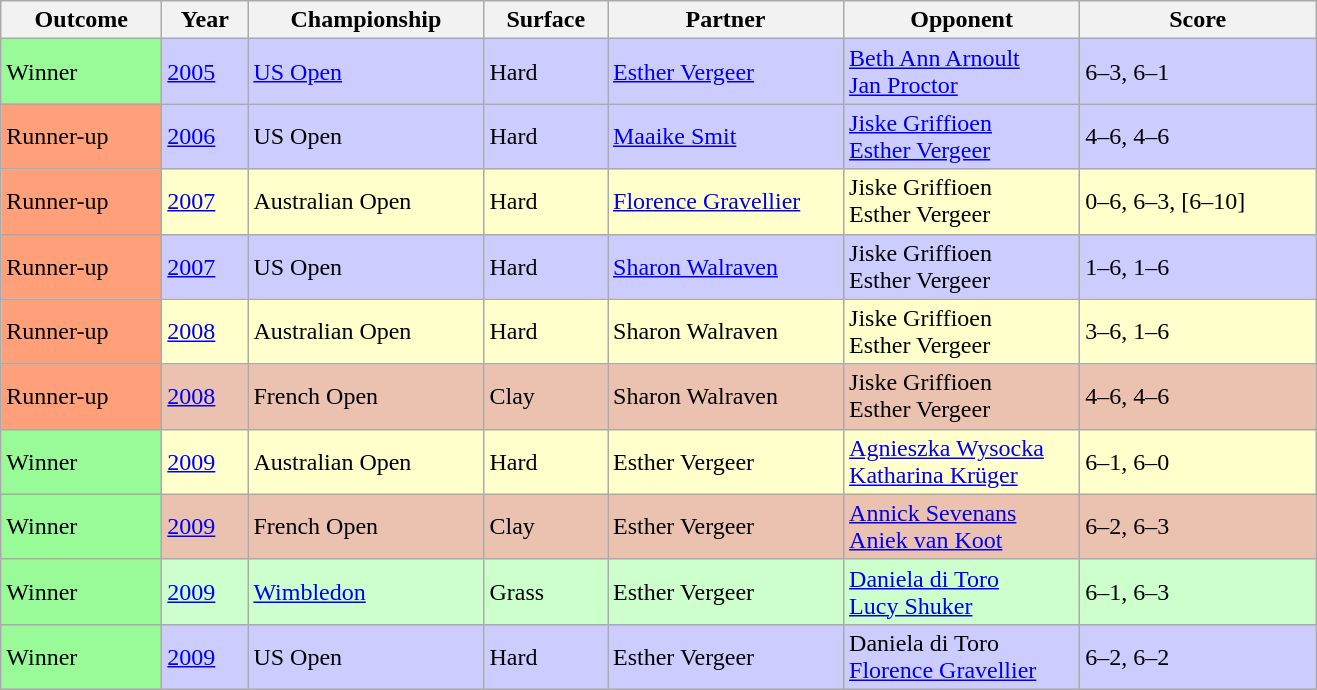<table class="sortable wikitable">
<tr>
<th style="width:100px;">Outcome</th>
<th width="50">Year</th>
<th style="width:150px;">Championship</th>
<th width="75">Surface</th>
<th style="width:150px;">Partner</th>
<th style="width:150px;">Opponent</th>
<th style="width:150px;">Score</th>
</tr>
<tr style="background:#ccf;">
<td bgcolor=98FB98>Winner</td>
<td><a href='#'>2005</a></td>
<td><a href='#'>US Open</a></td>
<td>Hard</td>
<td><a href='#'>Esther Vergeer</a></td>
<td><a href='#'>Beth Ann Arnoult</a><br><a href='#'>Jan Proctor</a></td>
<td>6–3, 6–1</td>
</tr>
<tr style="background:#ccf;">
<td bgcolor=FFA07A>Runner-up</td>
<td><a href='#'>2006</a></td>
<td>US Open</td>
<td>Hard</td>
<td><a href='#'>Maaike Smit</a></td>
<td><a href='#'>Jiske Griffioen</a><br><a href='#'>Esther Vergeer</a></td>
<td>4–6, 4–6</td>
</tr>
<tr style="background:#ffc;">
<td bgcolor=FFA07A>Runner-up</td>
<td><a href='#'>2007</a></td>
<td>Australian Open</td>
<td>Hard</td>
<td><a href='#'>Florence Gravellier</a></td>
<td>Jiske Griffioen<br>Esther Vergeer</td>
<td>0–6, 6–3, [6–10]</td>
</tr>
<tr style="background:#ccf;">
<td bgcolor=FFA07A>Runner-up</td>
<td><a href='#'>2007</a></td>
<td>US Open</td>
<td>Hard</td>
<td><a href='#'>Sharon Walraven</a></td>
<td>Jiske Griffioen<br>Esther Vergeer</td>
<td>1–6, 1–6</td>
</tr>
<tr style="background:#ffc;">
<td bgcolor=FFA07A>Runner-up</td>
<td><a href='#'>2008</a></td>
<td>Australian Open</td>
<td>Hard</td>
<td>Sharon Walraven</td>
<td>Jiske Griffioen<br>Esther Vergeer</td>
<td>3–6, 1–6</td>
</tr>
<tr style="background:#ebc2af;">
<td bgcolor=FFA07A>Runner-up</td>
<td><a href='#'>2008</a></td>
<td>French Open</td>
<td>Clay</td>
<td>Sharon Walraven</td>
<td>Jiske Griffioen<br>Esther Vergeer</td>
<td>4–6, 4–6</td>
</tr>
<tr style="background:#ffc;">
<td bgcolor=98FB98>Winner</td>
<td><a href='#'>2009</a></td>
<td>Australian Open</td>
<td>Hard</td>
<td>Esther Vergeer</td>
<td><a href='#'>Agnieszka Wysocka</a><br><a href='#'>Katharina Krüger</a></td>
<td>6–1, 6–0</td>
</tr>
<tr style="background:#ebc2af;">
<td bgcolor=98FB98>Winner</td>
<td><a href='#'>2009</a></td>
<td>French Open</td>
<td>Clay</td>
<td>Esther Vergeer</td>
<td><a href='#'>Annick Sevenans</a><br><a href='#'>Aniek van Koot</a></td>
<td>6–2, 6–3</td>
</tr>
<tr style="background:#cfc;">
<td bgcolor=98FB98>Winner</td>
<td><a href='#'>2009</a></td>
<td><a href='#'>Wimbledon</a></td>
<td>Grass</td>
<td>Esther Vergeer</td>
<td><a href='#'>Daniela di Toro</a><br><a href='#'>Lucy Shuker</a></td>
<td>6–1, 6–3</td>
</tr>
<tr style="background:#ccf;">
<td bgcolor=98FB98>Winner</td>
<td><a href='#'>2009</a></td>
<td>US Open</td>
<td>Hard</td>
<td>Esther Vergeer</td>
<td>Daniela di Toro<br><a href='#'>Florence Gravellier</a></td>
<td>6–2, 6–2</td>
</tr>
</table>
